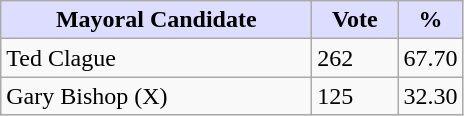<table class="wikitable">
<tr>
<th style="background:#ddf; width:200px;">Mayoral Candidate </th>
<th style="background:#ddf; width:50px;">Vote</th>
<th style="background:#ddf; width:30px;">%</th>
</tr>
<tr>
<td>Ted Clague</td>
<td>262</td>
<td>67.70</td>
</tr>
<tr>
<td>Gary Bishop (X)</td>
<td>125</td>
<td>32.30</td>
</tr>
</table>
